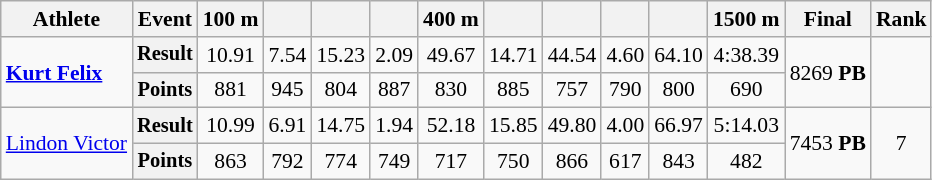<table class="wikitable" style="font-size:90%">
<tr>
<th>Athlete</th>
<th>Event</th>
<th>100 m</th>
<th></th>
<th></th>
<th></th>
<th>400 m</th>
<th></th>
<th></th>
<th></th>
<th></th>
<th>1500 m</th>
<th>Final</th>
<th>Rank</th>
</tr>
<tr align=center>
<td rowspan=2 align=left><strong><a href='#'>Kurt Felix</a></strong></td>
<th style=font-size:95%>Result</th>
<td>10.91</td>
<td>7.54</td>
<td>15.23</td>
<td>2.09</td>
<td>49.67</td>
<td>14.71</td>
<td>44.54</td>
<td>4.60</td>
<td>64.10</td>
<td>4:38.39</td>
<td rowspan=2>8269 <strong>PB</strong></td>
<td rowspan=2></td>
</tr>
<tr align=center>
<th style=font-size:95%>Points</th>
<td>881</td>
<td>945</td>
<td>804</td>
<td>887</td>
<td>830</td>
<td>885</td>
<td>757</td>
<td>790</td>
<td>800</td>
<td>690</td>
</tr>
<tr align=center>
<td rowspan=2 align=left><a href='#'>Lindon Victor</a></td>
<th style="font-size:95%">Result</th>
<td>10.99</td>
<td>6.91</td>
<td>14.75</td>
<td>1.94</td>
<td>52.18</td>
<td>15.85</td>
<td>49.80</td>
<td>4.00</td>
<td>66.97</td>
<td>5:14.03</td>
<td rowspan=2>7453 <strong>PB</strong></td>
<td rowspan=2>7</td>
</tr>
<tr align=center>
<th style="font-size:95%">Points</th>
<td>863</td>
<td>792</td>
<td>774</td>
<td>749</td>
<td>717</td>
<td>750</td>
<td>866</td>
<td>617</td>
<td>843</td>
<td>482</td>
</tr>
</table>
